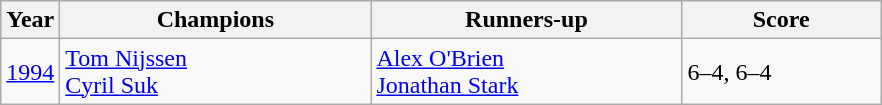<table class="wikitable">
<tr>
<th>Year</th>
<th width="200">Champions</th>
<th width="200">Runners-up</th>
<th width="125">Score</th>
</tr>
<tr>
<td><a href='#'>1994</a></td>
<td> <a href='#'>Tom Nijssen</a><br> <a href='#'>Cyril Suk</a></td>
<td> <a href='#'>Alex O'Brien</a><br> <a href='#'>Jonathan Stark</a></td>
<td>6–4, 6–4</td>
</tr>
</table>
